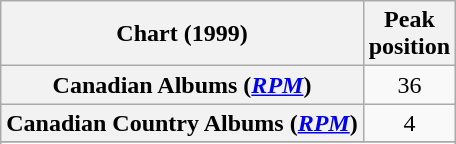<table class="wikitable sortable plainrowheaders" style="text-align:center">
<tr>
<th scope="col">Chart (1999)</th>
<th scope="col">Peak<br> position</th>
</tr>
<tr>
<th scope="row">Canadian Albums (<em><a href='#'>RPM</a></em>)</th>
<td>36</td>
</tr>
<tr>
<th scope="row">Canadian Country Albums (<em><a href='#'>RPM</a></em>)</th>
<td>4</td>
</tr>
<tr>
</tr>
<tr>
</tr>
</table>
